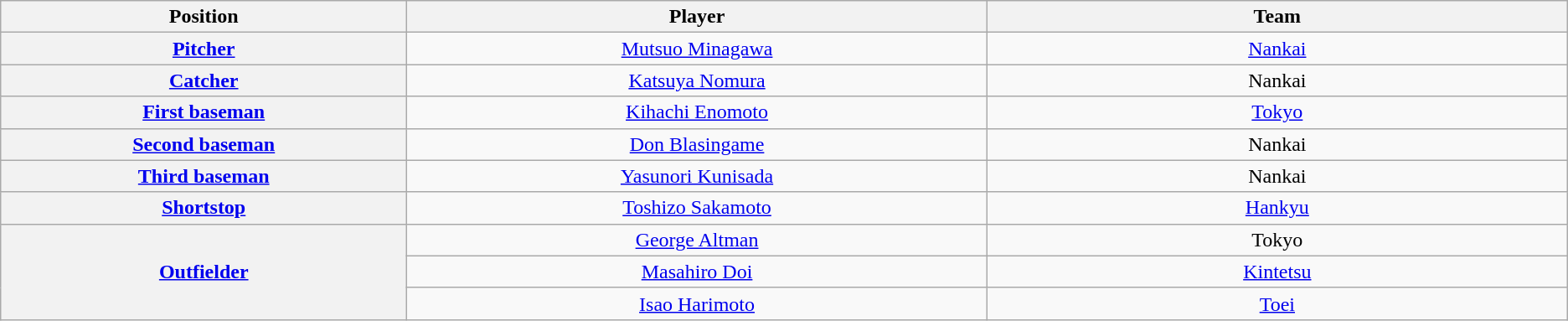<table class="wikitable" style="text-align:center;">
<tr>
<th scope="col" width="7%">Position</th>
<th scope="col" width="10%">Player</th>
<th scope="col" width="10%">Team</th>
</tr>
<tr>
<th scope="row" style="text-align:center;"><a href='#'>Pitcher</a></th>
<td><a href='#'>Mutsuo Minagawa</a></td>
<td><a href='#'>Nankai</a></td>
</tr>
<tr>
<th scope="row" style="text-align:center;"><a href='#'>Catcher</a></th>
<td><a href='#'>Katsuya Nomura</a></td>
<td>Nankai</td>
</tr>
<tr>
<th scope="row" style="text-align:center;"><a href='#'>First baseman</a></th>
<td><a href='#'>Kihachi Enomoto</a></td>
<td><a href='#'>Tokyo</a></td>
</tr>
<tr>
<th scope="row" style="text-align:center;"><a href='#'>Second baseman</a></th>
<td><a href='#'>Don Blasingame</a></td>
<td>Nankai</td>
</tr>
<tr>
<th scope="row" style="text-align:center;"><a href='#'>Third baseman</a></th>
<td><a href='#'>Yasunori Kunisada</a></td>
<td>Nankai</td>
</tr>
<tr>
<th scope="row" style="text-align:center;"><a href='#'>Shortstop</a></th>
<td><a href='#'>Toshizo Sakamoto</a></td>
<td><a href='#'>Hankyu</a></td>
</tr>
<tr>
<th scope="row" style="text-align:center;" rowspan=3><a href='#'>Outfielder</a></th>
<td><a href='#'>George Altman</a></td>
<td>Tokyo</td>
</tr>
<tr>
<td><a href='#'>Masahiro Doi</a></td>
<td><a href='#'>Kintetsu</a></td>
</tr>
<tr>
<td><a href='#'>Isao Harimoto</a></td>
<td><a href='#'>Toei</a></td>
</tr>
</table>
